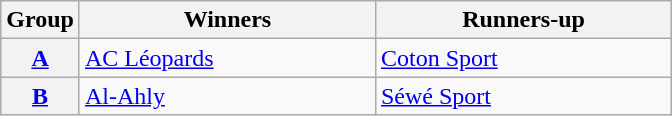<table class="wikitable">
<tr>
<th>Group</th>
<th width=190>Winners</th>
<th width=190>Runners-up</th>
</tr>
<tr>
<th><a href='#'>A</a></th>
<td> <a href='#'>AC Léopards</a></td>
<td> <a href='#'>Coton Sport</a></td>
</tr>
<tr>
<th><a href='#'>B</a></th>
<td> <a href='#'>Al-Ahly</a></td>
<td> <a href='#'>Séwé Sport</a></td>
</tr>
</table>
